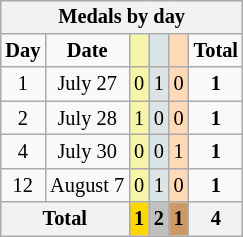<table class=wikitable style="font-size:85%; float:right;text-align:center">
<tr>
<th colspan=7><strong>Medals by day</strong></th>
</tr>
<tr>
<td><strong>Day</strong></td>
<td><strong>Date</strong></td>
<td bgcolor=F7F6A8></td>
<td bgcolor=DCE5E5></td>
<td bgcolor=FFDAB9></td>
<td><strong>Total</strong></td>
</tr>
<tr>
<td>1</td>
<td>July 27</td>
<td bgcolor=F7F6A8>0</td>
<td bgcolor=DCE5E5>1</td>
<td bgcolor=FFDAB9>0</td>
<td><strong>1</strong></td>
</tr>
<tr>
<td>2</td>
<td>July 28</td>
<td bgcolor=F7F6A8>1</td>
<td bgcolor=DCE5E5>0</td>
<td bgcolor=FFDAB9>0</td>
<td><strong>1</strong></td>
</tr>
<tr>
<td>4</td>
<td>July 30</td>
<td bgcolor=F7F6A8>0</td>
<td bgcolor=DCE5E5>0</td>
<td bgcolor=FFDAB9>1</td>
<td><strong>1</strong></td>
</tr>
<tr>
<td>12</td>
<td>August 7</td>
<td bgcolor=F7F6A8>0</td>
<td bgcolor=DCE5E5>1</td>
<td bgcolor=FFDAB9>0</td>
<td><strong>1</strong><br></td>
</tr>
<tr>
<th colspan=2><strong>Total</strong></th>
<th style=background:gold><strong>1</strong></th>
<th style=background:silver><strong>2</strong></th>
<th style=background:#C96><strong>1</strong></th>
<th><strong>4</strong></th>
</tr>
</table>
